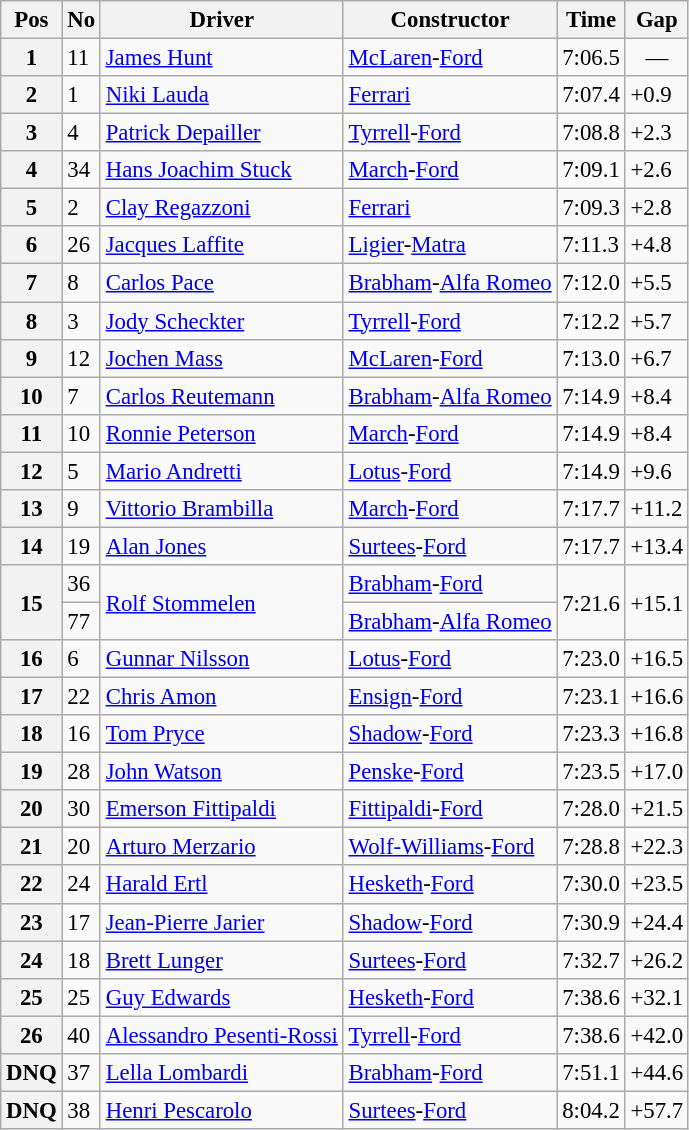<table class="wikitable" style="font-size: 95%">
<tr>
<th>Pos</th>
<th>No</th>
<th>Driver</th>
<th>Constructor</th>
<th>Time</th>
<th>Gap</th>
</tr>
<tr>
<th>1</th>
<td>11</td>
<td> <a href='#'>James Hunt</a></td>
<td><a href='#'>McLaren</a>-<a href='#'>Ford</a></td>
<td>7:06.5</td>
<td align="center">—</td>
</tr>
<tr>
<th>2</th>
<td>1</td>
<td> <a href='#'>Niki Lauda</a></td>
<td><a href='#'>Ferrari</a></td>
<td>7:07.4</td>
<td>+0.9</td>
</tr>
<tr>
<th>3</th>
<td>4</td>
<td> <a href='#'>Patrick Depailler</a></td>
<td><a href='#'>Tyrrell</a>-<a href='#'>Ford</a></td>
<td>7:08.8</td>
<td>+2.3</td>
</tr>
<tr>
<th>4</th>
<td>34</td>
<td> <a href='#'>Hans Joachim Stuck</a></td>
<td><a href='#'>March</a>-<a href='#'>Ford</a></td>
<td>7:09.1</td>
<td>+2.6</td>
</tr>
<tr>
<th>5</th>
<td>2</td>
<td> <a href='#'>Clay Regazzoni</a></td>
<td><a href='#'>Ferrari</a></td>
<td>7:09.3</td>
<td>+2.8</td>
</tr>
<tr>
<th>6</th>
<td>26</td>
<td> <a href='#'>Jacques Laffite</a></td>
<td><a href='#'>Ligier</a>-<a href='#'>Matra</a></td>
<td>7:11.3</td>
<td>+4.8</td>
</tr>
<tr>
<th>7</th>
<td>8</td>
<td> <a href='#'>Carlos Pace</a></td>
<td><a href='#'>Brabham</a>-<a href='#'>Alfa Romeo</a></td>
<td>7:12.0</td>
<td>+5.5</td>
</tr>
<tr>
<th>8</th>
<td>3</td>
<td> <a href='#'>Jody Scheckter</a></td>
<td><a href='#'>Tyrrell</a>-<a href='#'>Ford</a></td>
<td>7:12.2</td>
<td>+5.7</td>
</tr>
<tr>
<th>9</th>
<td>12</td>
<td> <a href='#'>Jochen Mass</a></td>
<td><a href='#'>McLaren</a>-<a href='#'>Ford</a></td>
<td>7:13.0</td>
<td>+6.7</td>
</tr>
<tr>
<th>10</th>
<td>7</td>
<td> <a href='#'>Carlos Reutemann</a></td>
<td><a href='#'>Brabham</a>-<a href='#'>Alfa Romeo</a></td>
<td>7:14.9</td>
<td>+8.4</td>
</tr>
<tr>
<th>11</th>
<td>10</td>
<td> <a href='#'>Ronnie Peterson</a></td>
<td><a href='#'>March</a>-<a href='#'>Ford</a></td>
<td>7:14.9</td>
<td>+8.4</td>
</tr>
<tr>
<th>12</th>
<td>5</td>
<td> <a href='#'>Mario Andretti</a></td>
<td><a href='#'>Lotus</a>-<a href='#'>Ford</a></td>
<td>7:14.9</td>
<td>+9.6</td>
</tr>
<tr>
<th>13</th>
<td>9</td>
<td> <a href='#'>Vittorio Brambilla</a></td>
<td><a href='#'>March</a>-<a href='#'>Ford</a></td>
<td>7:17.7</td>
<td>+11.2</td>
</tr>
<tr>
<th>14</th>
<td>19</td>
<td> <a href='#'>Alan Jones</a></td>
<td><a href='#'>Surtees</a>-<a href='#'>Ford</a></td>
<td>7:17.7</td>
<td>+13.4</td>
</tr>
<tr>
<th rowspan="2">15</th>
<td>36</td>
<td rowspan="2"> <a href='#'>Rolf Stommelen</a></td>
<td><a href='#'>Brabham</a>-<a href='#'>Ford</a></td>
<td rowspan="2">7:21.6</td>
<td rowspan="2">+15.1</td>
</tr>
<tr>
<td>77</td>
<td><a href='#'>Brabham</a>-<a href='#'>Alfa Romeo</a></td>
</tr>
<tr>
<th>16</th>
<td>6</td>
<td> <a href='#'>Gunnar Nilsson</a></td>
<td><a href='#'>Lotus</a>-<a href='#'>Ford</a></td>
<td>7:23.0</td>
<td>+16.5</td>
</tr>
<tr>
<th>17</th>
<td>22</td>
<td> <a href='#'>Chris Amon</a></td>
<td><a href='#'>Ensign</a>-<a href='#'>Ford</a></td>
<td>7:23.1</td>
<td>+16.6</td>
</tr>
<tr>
<th>18</th>
<td>16</td>
<td> <a href='#'>Tom Pryce</a></td>
<td><a href='#'>Shadow</a>-<a href='#'>Ford</a></td>
<td>7:23.3</td>
<td>+16.8</td>
</tr>
<tr>
<th>19</th>
<td>28</td>
<td> <a href='#'>John Watson</a></td>
<td><a href='#'>Penske</a>-<a href='#'>Ford</a></td>
<td>7:23.5</td>
<td>+17.0</td>
</tr>
<tr>
<th>20</th>
<td>30</td>
<td> <a href='#'>Emerson Fittipaldi</a></td>
<td><a href='#'>Fittipaldi</a>-<a href='#'>Ford</a></td>
<td>7:28.0</td>
<td>+21.5</td>
</tr>
<tr>
<th>21</th>
<td>20</td>
<td> <a href='#'>Arturo Merzario</a></td>
<td><a href='#'>Wolf-Williams</a>-<a href='#'>Ford</a></td>
<td>7:28.8</td>
<td>+22.3</td>
</tr>
<tr>
<th>22</th>
<td>24</td>
<td> <a href='#'>Harald Ertl</a></td>
<td><a href='#'>Hesketh</a>-<a href='#'>Ford</a></td>
<td>7:30.0</td>
<td>+23.5</td>
</tr>
<tr>
<th>23</th>
<td>17</td>
<td> <a href='#'>Jean-Pierre Jarier</a></td>
<td><a href='#'>Shadow</a>-<a href='#'>Ford</a></td>
<td>7:30.9</td>
<td>+24.4</td>
</tr>
<tr>
<th>24</th>
<td>18</td>
<td> <a href='#'>Brett Lunger</a></td>
<td><a href='#'>Surtees</a>-<a href='#'>Ford</a></td>
<td>7:32.7</td>
<td>+26.2</td>
</tr>
<tr>
<th>25</th>
<td>25</td>
<td> <a href='#'>Guy Edwards</a></td>
<td><a href='#'>Hesketh</a>-<a href='#'>Ford</a></td>
<td>7:38.6</td>
<td>+32.1</td>
</tr>
<tr>
<th>26</th>
<td>40</td>
<td> <a href='#'>Alessandro Pesenti-Rossi</a></td>
<td><a href='#'>Tyrrell</a>-<a href='#'>Ford</a></td>
<td>7:38.6</td>
<td>+42.0</td>
</tr>
<tr>
<th>DNQ</th>
<td>37</td>
<td> <a href='#'>Lella Lombardi</a></td>
<td><a href='#'>Brabham</a>-<a href='#'>Ford</a></td>
<td>7:51.1</td>
<td>+44.6</td>
</tr>
<tr>
<th>DNQ</th>
<td>38</td>
<td> <a href='#'>Henri Pescarolo</a></td>
<td><a href='#'>Surtees</a>-<a href='#'>Ford</a></td>
<td>8:04.2</td>
<td>+57.7</td>
</tr>
</table>
